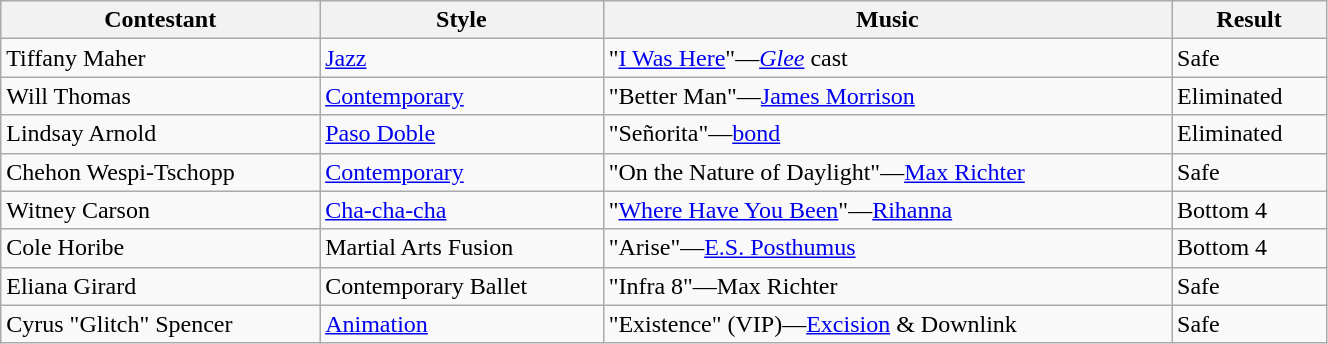<table class="wikitable" style="width:70%;">
<tr>
<th>Contestant</th>
<th>Style</th>
<th>Music</th>
<th>Result</th>
</tr>
<tr>
<td>Tiffany Maher</td>
<td><a href='#'>Jazz</a></td>
<td>"<a href='#'>I Was Here</a>"—<em><a href='#'>Glee</a></em> cast</td>
<td>Safe</td>
</tr>
<tr>
<td>Will Thomas</td>
<td><a href='#'>Contemporary</a></td>
<td>"Better Man"—<a href='#'>James Morrison</a></td>
<td>Eliminated</td>
</tr>
<tr>
<td>Lindsay Arnold</td>
<td><a href='#'>Paso Doble</a></td>
<td>"Señorita"—<a href='#'>bond</a></td>
<td>Eliminated</td>
</tr>
<tr>
<td>Chehon Wespi-Tschopp</td>
<td><a href='#'>Contemporary</a></td>
<td>"On the Nature of Daylight"—<a href='#'>Max Richter</a></td>
<td>Safe</td>
</tr>
<tr>
<td>Witney Carson</td>
<td><a href='#'>Cha-cha-cha</a></td>
<td>"<a href='#'>Where Have You Been</a>"—<a href='#'>Rihanna</a></td>
<td>Bottom 4</td>
</tr>
<tr>
<td>Cole Horibe</td>
<td>Martial Arts Fusion</td>
<td>"Arise"—<a href='#'>E.S. Posthumus</a></td>
<td>Bottom 4</td>
</tr>
<tr>
<td>Eliana Girard</td>
<td>Contemporary Ballet</td>
<td>"Infra 8"—Max Richter</td>
<td>Safe</td>
</tr>
<tr>
<td>Cyrus "Glitch" Spencer</td>
<td><a href='#'>Animation</a></td>
<td>"Existence" (VIP)—<a href='#'>Excision</a> & Downlink</td>
<td>Safe</td>
</tr>
</table>
